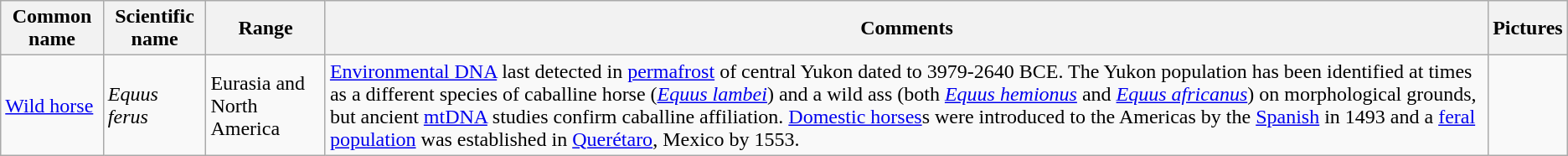<table class="wikitable">
<tr>
<th>Common name</th>
<th>Scientific name</th>
<th>Range</th>
<th class="unsortable">Comments</th>
<th class="unsortable">Pictures</th>
</tr>
<tr>
<td><a href='#'>Wild horse</a></td>
<td><em>Equus ferus</em></td>
<td>Eurasia and North America</td>
<td><a href='#'>Environmental DNA</a> last detected in <a href='#'>permafrost</a> of central Yukon dated to 3979-2640 BCE. The Yukon population has been identified at times as a different species of caballine horse (<em><a href='#'>Equus lambei</a></em>) and a wild ass (both <em><a href='#'>Equus hemionus</a></em> and <em><a href='#'>Equus africanus</a></em>) on morphological grounds, but ancient <a href='#'>mtDNA</a> studies confirm caballine affiliation. <a href='#'>Domestic horses</a>s were introduced to the Americas by the <a href='#'>Spanish</a> in 1493 and a <a href='#'>feral population</a> was established in <a href='#'>Querétaro</a>, Mexico by 1553.</td>
<td></td>
</tr>
</table>
